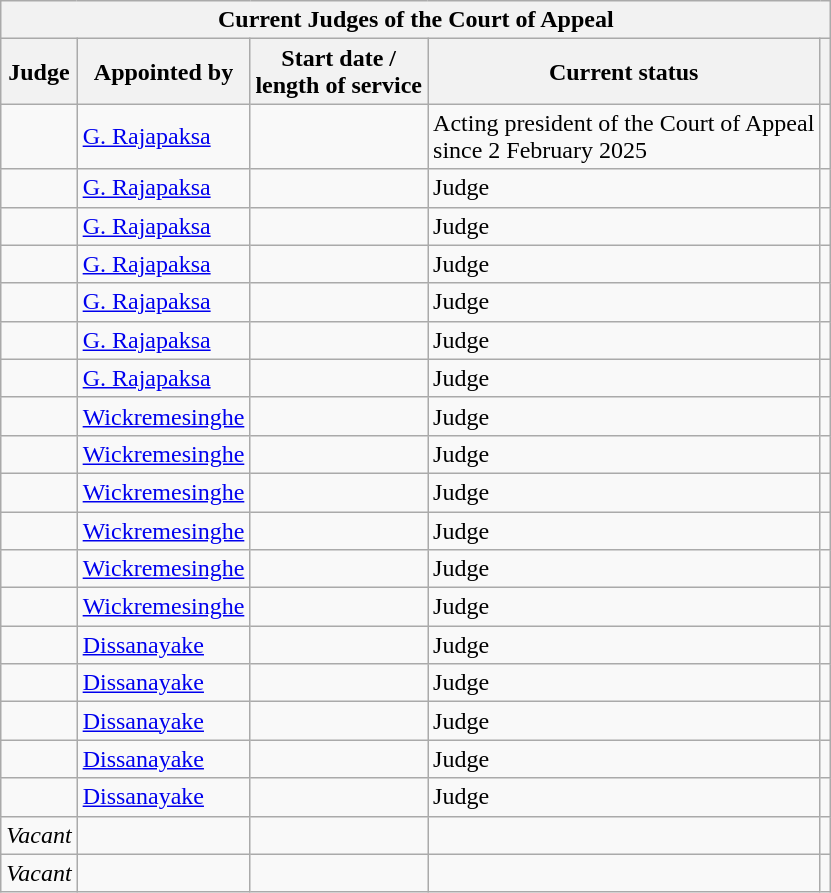<table class="wikitable sortable sticky-header-multi mw-collapsible" style="font-size:100%; text-align:left">
<tr>
<th colspan=5 style="color:; background:;">Current Judges of the Court of Appeal</th>
</tr>
<tr>
<th>Judge</th>
<th>Appointed by</th>
<th class="unsortable">Start date /<br> length of service</th>
<th class="unsortable">Current status</th>
<th class="unsortable"></th>
</tr>
<tr>
<td></td>
<td><a href='#'>G. Rajapaksa</a></td>
<td> <br> </td>
<td>Acting president of the Court of Appeal <br> since 2 February 2025</td>
<td><br></td>
</tr>
<tr>
<td></td>
<td><a href='#'>G. Rajapaksa</a></td>
<td> <br> </td>
<td>Judge</td>
<td></td>
</tr>
<tr>
<td></td>
<td><a href='#'>G. Rajapaksa</a></td>
<td> <br> </td>
<td>Judge</td>
<td></td>
</tr>
<tr>
<td></td>
<td><a href='#'>G. Rajapaksa</a></td>
<td> <br> </td>
<td>Judge</td>
<td></td>
</tr>
<tr>
<td></td>
<td><a href='#'>G. Rajapaksa</a></td>
<td> <br> </td>
<td>Judge</td>
<td></td>
</tr>
<tr>
<td></td>
<td><a href='#'>G. Rajapaksa</a></td>
<td> <br> </td>
<td>Judge</td>
<td></td>
</tr>
<tr>
<td></td>
<td><a href='#'>G. Rajapaksa</a></td>
<td> <br> </td>
<td>Judge</td>
<td></td>
</tr>
<tr>
<td></td>
<td><a href='#'>Wickremesinghe</a></td>
<td> <br> </td>
<td>Judge</td>
<td></td>
</tr>
<tr>
<td></td>
<td><a href='#'>Wickremesinghe</a></td>
<td> <br> </td>
<td>Judge</td>
<td></td>
</tr>
<tr>
<td></td>
<td><a href='#'>Wickremesinghe</a></td>
<td> <br> </td>
<td>Judge</td>
<td></td>
</tr>
<tr>
<td></td>
<td><a href='#'>Wickremesinghe</a></td>
<td> <br> </td>
<td>Judge</td>
<td></td>
</tr>
<tr>
<td></td>
<td><a href='#'>Wickremesinghe</a></td>
<td> <br> </td>
<td>Judge</td>
<td></td>
</tr>
<tr>
<td></td>
<td><a href='#'>Wickremesinghe</a></td>
<td> <br> </td>
<td>Judge</td>
<td></td>
</tr>
<tr>
<td></td>
<td><a href='#'>Dissanayake</a></td>
<td> <br> </td>
<td>Judge</td>
<td></td>
</tr>
<tr>
<td></td>
<td><a href='#'>Dissanayake</a></td>
<td> <br> </td>
<td>Judge</td>
<td></td>
</tr>
<tr>
<td></td>
<td><a href='#'>Dissanayake</a></td>
<td> <br> </td>
<td>Judge</td>
<td></td>
</tr>
<tr>
<td></td>
<td><a href='#'>Dissanayake</a></td>
<td> <br> </td>
<td>Judge</td>
<td></td>
</tr>
<tr>
<td></td>
<td><a href='#'>Dissanayake</a></td>
<td> <br> </td>
<td>Judge</td>
<td></td>
</tr>
<tr>
<td><em>Vacant</em></td>
<td></td>
<td></td>
<td></td>
<td></td>
</tr>
<tr>
<td><em>Vacant</em></td>
<td></td>
<td></td>
<td></td>
<td></td>
</tr>
</table>
